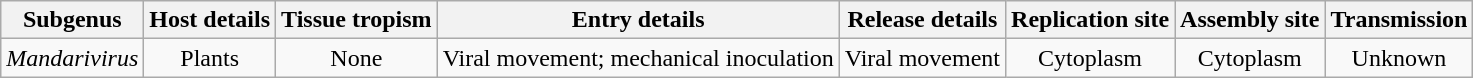<table class="wikitable sortable" style="text-align:center">
<tr>
<th>Subgenus</th>
<th>Host details</th>
<th>Tissue tropism</th>
<th>Entry details</th>
<th>Release details</th>
<th>Replication site</th>
<th>Assembly site</th>
<th>Transmission</th>
</tr>
<tr>
<td><em>Mandarivirus</em></td>
<td>Plants</td>
<td>None</td>
<td>Viral movement; mechanical inoculation</td>
<td>Viral movement</td>
<td>Cytoplasm</td>
<td>Cytoplasm</td>
<td>Unknown</td>
</tr>
</table>
